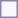<table style="border:1px solid #8888aa; background-color:#f7f8ff; padding:5px; font-size:95%; margin: 0px 12px 12px 0px;">
</table>
